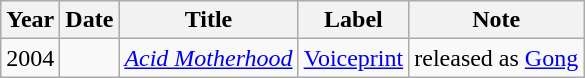<table class="wikitable">
<tr>
<th>Year</th>
<th>Date</th>
<th>Title</th>
<th>Label</th>
<th>Note</th>
</tr>
<tr>
<td>2004</td>
<td></td>
<td><em><a href='#'>Acid Motherhood</a></em></td>
<td><a href='#'>Voiceprint</a></td>
<td>released as <a href='#'>Gong</a></td>
</tr>
</table>
